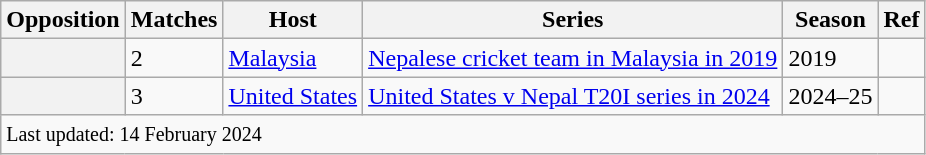<table class="wikitable sortable">
<tr>
<th>Opposition</th>
<th>Matches</th>
<th>Host</th>
<th>Series</th>
<th>Season</th>
<th>Ref</th>
</tr>
<tr>
<th></th>
<td>2</td>
<td><a href='#'>Malaysia</a></td>
<td><a href='#'>Nepalese cricket team in Malaysia in 2019</a></td>
<td>2019</td>
<td></td>
</tr>
<tr>
<th></th>
<td>3</td>
<td><a href='#'>United States</a></td>
<td><a href='#'>United States v Nepal T20I series in 2024</a></td>
<td>2024–25</td>
<td></td>
</tr>
<tr>
<td colspan="6"><small>Last updated: 14 February 2024</small></td>
</tr>
</table>
